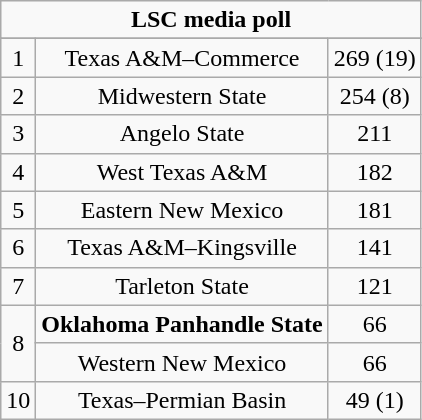<table class="wikitable" style="display: inline-table;">
<tr>
<td align="center" Colspan="3"><strong>LSC media poll</strong></td>
</tr>
<tr align="center">
</tr>
<tr align="center">
<td>1</td>
<td>Texas A&M–Commerce</td>
<td>269 (19)</td>
</tr>
<tr align="center">
<td>2</td>
<td>Midwestern State</td>
<td>254 (8)</td>
</tr>
<tr align="center">
<td>3</td>
<td>Angelo State</td>
<td>211</td>
</tr>
<tr align="center">
<td>4</td>
<td>West Texas A&M</td>
<td>182</td>
</tr>
<tr align="center">
<td>5</td>
<td>Eastern New Mexico</td>
<td>181</td>
</tr>
<tr align="center">
<td>6</td>
<td>Texas A&M–Kingsville</td>
<td>141</td>
</tr>
<tr align="center">
<td>7</td>
<td>Tarleton State</td>
<td>121</td>
</tr>
<tr align="center">
<td rowspan="2">8</td>
<td><strong>Oklahoma Panhandle State</strong></td>
<td>66</td>
</tr>
<tr align="center">
<td>Western New Mexico</td>
<td>66</td>
</tr>
<tr align="center">
<td>10</td>
<td>Texas–Permian Basin</td>
<td>49 (1)</td>
</tr>
</table>
